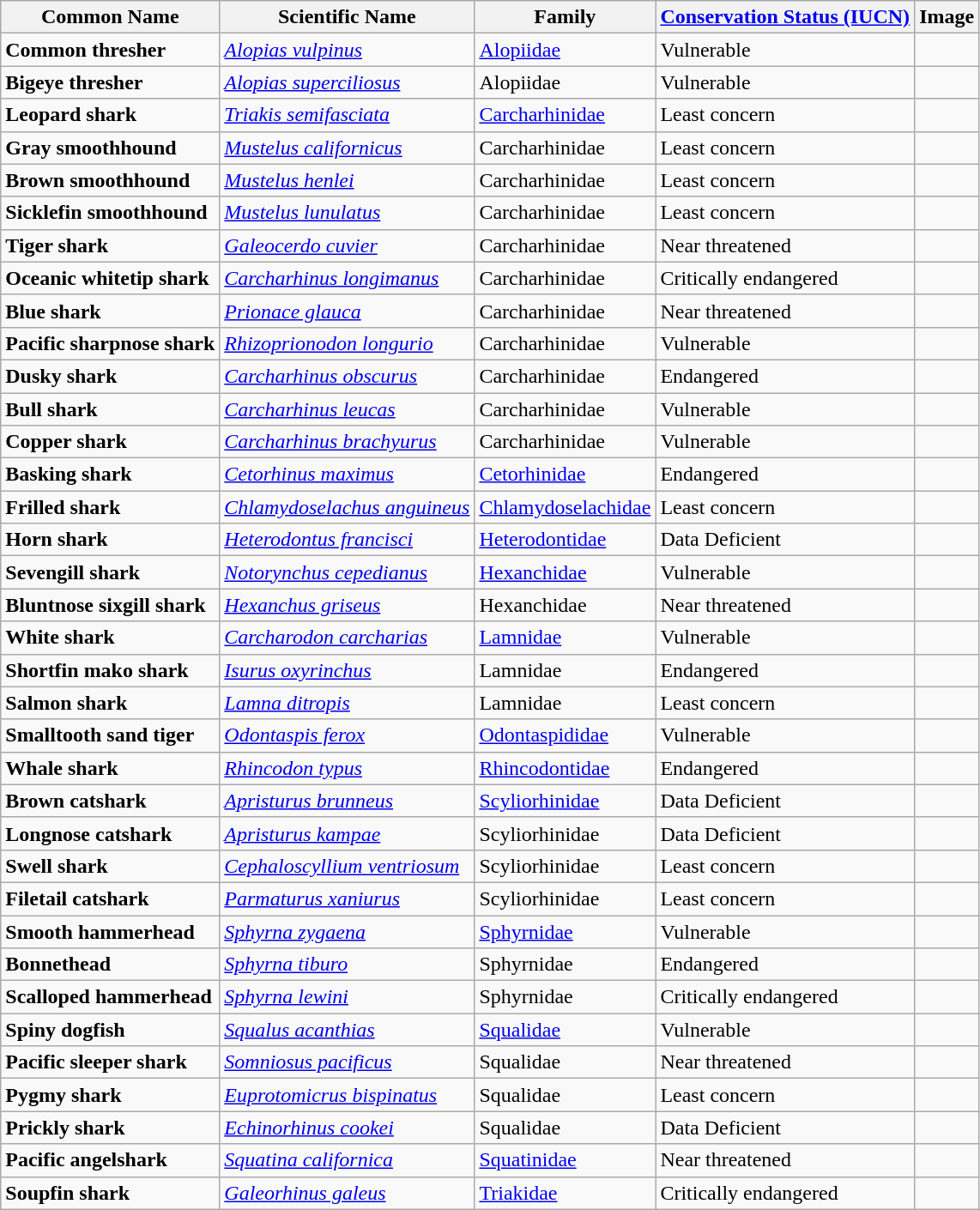<table class="wikitable">
<tr>
<th>Common Name</th>
<th>Scientific Name</th>
<th>Family</th>
<th><a href='#'>Conservation Status (IUCN)</a></th>
<th>Image</th>
</tr>
<tr>
<td><strong>Common thresher</strong></td>
<td><a href='#'><em>Alopias vulpinus</em></a></td>
<td><a href='#'>Alopiidae</a></td>
<td>Vulnerable</td>
<td></td>
</tr>
<tr>
<td><strong>Bigeye thresher</strong></td>
<td><a href='#'><em>Alopias superciliosus</em></a></td>
<td>Alopiidae</td>
<td>Vulnerable</td>
<td></td>
</tr>
<tr>
<td><strong>Leopard shark</strong></td>
<td><a href='#'><em>Triakis semifasciata</em></a></td>
<td><a href='#'>Carcharhinidae</a></td>
<td>Least concern</td>
<td></td>
</tr>
<tr>
<td><strong>Gray smoothhound</strong></td>
<td><a href='#'><em>Mustelus californicus</em></a></td>
<td>Carcharhinidae</td>
<td>Least concern</td>
<td></td>
</tr>
<tr>
<td><strong>Brown smoothhound</strong></td>
<td><a href='#'><em>Mustelus henlei</em></a></td>
<td>Carcharhinidae</td>
<td>Least concern</td>
<td></td>
</tr>
<tr>
<td><strong>Sicklefin smoothhound</strong></td>
<td><a href='#'><em>Mustelus lunulatus</em></a></td>
<td>Carcharhinidae</td>
<td>Least concern</td>
<td></td>
</tr>
<tr>
<td><strong>Tiger shark</strong></td>
<td><a href='#'><em>Galeocerdo cuvier</em></a></td>
<td>Carcharhinidae</td>
<td>Near threatened </td>
<td></td>
</tr>
<tr>
<td><strong>Oceanic whitetip shark</strong></td>
<td><a href='#'><em>Carcharhinus longimanus</em></a></td>
<td>Carcharhinidae</td>
<td>Critically endangered</td>
<td></td>
</tr>
<tr>
<td><strong>Blue shark</strong></td>
<td><a href='#'><em>Prionace glauca</em></a></td>
<td>Carcharhinidae</td>
<td>Near threatened</td>
<td></td>
</tr>
<tr>
<td><strong>Pacific sharpnose shark</strong></td>
<td><a href='#'><em>Rhizoprionodon longurio</em></a></td>
<td>Carcharhinidae</td>
<td>Vulnerable</td>
<td></td>
</tr>
<tr>
<td><strong>Dusky shark</strong></td>
<td><a href='#'><em>Carcharhinus obscurus</em></a></td>
<td>Carcharhinidae</td>
<td>Endangered</td>
<td></td>
</tr>
<tr>
<td><strong>Bull shark</strong></td>
<td><a href='#'><em>Carcharhinus leucas</em></a></td>
<td>Carcharhinidae</td>
<td>Vulnerable</td>
<td></td>
</tr>
<tr>
<td><strong>Copper shark</strong></td>
<td><a href='#'><em>Carcharhinus brachyurus</em></a></td>
<td>Carcharhinidae</td>
<td>Vulnerable</td>
<td></td>
</tr>
<tr>
<td><strong>Basking shark</strong></td>
<td><a href='#'><em>Cetorhinus maximus</em></a></td>
<td><a href='#'>Cetorhinidae</a></td>
<td>Endangered</td>
<td></td>
</tr>
<tr>
<td><strong>Frilled shark</strong></td>
<td><a href='#'><em>Chlamydoselachus anguineus</em></a></td>
<td><a href='#'>Chlamydoselachidae</a></td>
<td>Least concern</td>
<td></td>
</tr>
<tr>
<td><strong>Horn shark</strong></td>
<td><a href='#'><em>Heterodontus francisci</em></a></td>
<td><a href='#'>Heterodontidae</a></td>
<td>Data Deficient</td>
<td></td>
</tr>
<tr>
<td><strong>Sevengill shark</strong></td>
<td><a href='#'><em>Notorynchus cepedianus</em></a></td>
<td><a href='#'>Hexanchidae</a></td>
<td>Vulnerable</td>
<td></td>
</tr>
<tr>
<td><strong>Bluntnose sixgill shark</strong></td>
<td><a href='#'><em>Hexanchus griseus</em></a></td>
<td>Hexanchidae</td>
<td>Near threatened</td>
<td></td>
</tr>
<tr>
<td><strong>White shark</strong></td>
<td><a href='#'><em>Carcharodon carcharias</em></a></td>
<td><a href='#'>Lamnidae</a></td>
<td>Vulnerable</td>
<td></td>
</tr>
<tr>
<td><strong>Shortfin mako shark</strong></td>
<td><a href='#'><em>Isurus oxyrinchus</em></a></td>
<td>Lamnidae</td>
<td>Endangered</td>
<td></td>
</tr>
<tr>
<td><strong>Salmon shark</strong></td>
<td><a href='#'><em>Lamna ditropis</em></a></td>
<td>Lamnidae</td>
<td>Least concern</td>
<td></td>
</tr>
<tr>
<td><strong>Smalltooth sand tiger</strong></td>
<td><a href='#'><em>Odontaspis ferox</em></a></td>
<td><a href='#'>Odontaspididae</a></td>
<td>Vulnerable</td>
<td></td>
</tr>
<tr>
<td><strong>Whale shark</strong></td>
<td><a href='#'><em>Rhincodon typus</em></a></td>
<td><a href='#'>Rhincodontidae</a></td>
<td>Endangered</td>
<td></td>
</tr>
<tr>
<td><strong>Brown catshark</strong></td>
<td><a href='#'><em>Apristurus brunneus</em></a></td>
<td><a href='#'>Scyliorhinidae</a></td>
<td>Data Deficient</td>
<td></td>
</tr>
<tr>
<td><strong>Longnose catshark</strong></td>
<td><a href='#'><em>Apristurus kampae</em></a></td>
<td>Scyliorhinidae</td>
<td>Data Deficient</td>
<td></td>
</tr>
<tr>
<td><strong>Swell shark</strong></td>
<td><a href='#'><em>Cephaloscyllium ventriosum</em></a></td>
<td>Scyliorhinidae</td>
<td>Least concern</td>
<td></td>
</tr>
<tr>
<td><strong>Filetail catshark</strong></td>
<td><a href='#'><em>Parmaturus xaniurus</em></a></td>
<td>Scyliorhinidae</td>
<td>Least concern</td>
<td></td>
</tr>
<tr>
<td><strong>Smooth hammerhead</strong></td>
<td><a href='#'><em>Sphyrna zygaena</em></a></td>
<td><a href='#'>Sphyrnidae</a></td>
<td>Vulnerable</td>
<td></td>
</tr>
<tr>
<td><strong>Bonnethead</strong></td>
<td><a href='#'><em>Sphyrna tiburo</em></a></td>
<td>Sphyrnidae</td>
<td>Endangered</td>
<td></td>
</tr>
<tr>
<td><strong>Scalloped hammerhead</strong></td>
<td><a href='#'><em>Sphyrna lewini</em></a></td>
<td>Sphyrnidae</td>
<td>Critically endangered</td>
<td></td>
</tr>
<tr>
<td><strong>Spiny dogfish</strong></td>
<td><a href='#'><em>Squalus acanthias</em></a></td>
<td><a href='#'>Squalidae</a></td>
<td>Vulnerable</td>
<td></td>
</tr>
<tr>
<td><strong>Pacific sleeper shark</strong></td>
<td><a href='#'><em>Somniosus pacificus</em></a></td>
<td>Squalidae</td>
<td>Near threatened</td>
<td></td>
</tr>
<tr>
<td><strong>Pygmy shark</strong></td>
<td><a href='#'><em>Euprotomicrus bispinatus</em></a></td>
<td>Squalidae</td>
<td>Least concern</td>
<td></td>
</tr>
<tr>
<td><strong>Prickly shark</strong></td>
<td><a href='#'><em>Echinorhinus cookei</em></a></td>
<td>Squalidae</td>
<td>Data Deficient</td>
<td></td>
</tr>
<tr>
<td><strong>Pacific angelshark</strong></td>
<td><a href='#'><em>Squatina californica</em></a></td>
<td><a href='#'>Squatinidae</a></td>
<td>Near threatened</td>
<td></td>
</tr>
<tr>
<td><strong>Soupfin shark</strong></td>
<td><a href='#'><em>Galeorhinus galeus</em></a></td>
<td><a href='#'>Triakidae</a></td>
<td>Critically endangered</td>
<td></td>
</tr>
</table>
